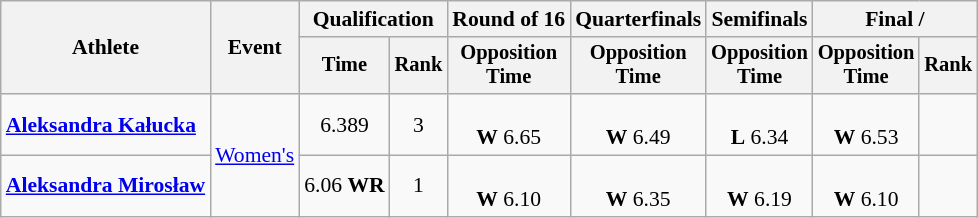<table class="wikitable" style="font-size:90%; text-align:center">
<tr>
<th rowspan=2>Athlete</th>
<th rowspan=2>Event</th>
<th colspan=2>Qualification</th>
<th>Round of 16</th>
<th>Quarterfinals</th>
<th>Semifinals</th>
<th colspan=2>Final / </th>
</tr>
<tr style="font-size:95%">
<th>Time</th>
<th>Rank</th>
<th>Opposition<br>Time</th>
<th>Opposition<br>Time</th>
<th>Opposition<br>Time</th>
<th>Opposition<br>Time</th>
<th>Rank</th>
</tr>
<tr>
<td align=left><strong><a href='#'>Aleksandra Kałucka</a></strong></td>
<td rowspan=2 align=left><a href='#'>Women's</a></td>
<td>6.389</td>
<td>3</td>
<td><br><strong>W</strong> 6.65</td>
<td><br><strong>W</strong> 6.49</td>
<td><br><strong>L</strong> 6.34</td>
<td><br><strong>W</strong> 6.53</td>
<td></td>
</tr>
<tr>
<td align=left><strong><a href='#'>Aleksandra Mirosław</a></strong></td>
<td>6.06 <strong>WR</strong></td>
<td>1</td>
<td><br><strong>W</strong> 6.10</td>
<td><br> <strong>W</strong> 6.35</td>
<td><br><strong>W</strong> 6.19</td>
<td><br><strong>W</strong> 6.10</td>
<td></td>
</tr>
</table>
